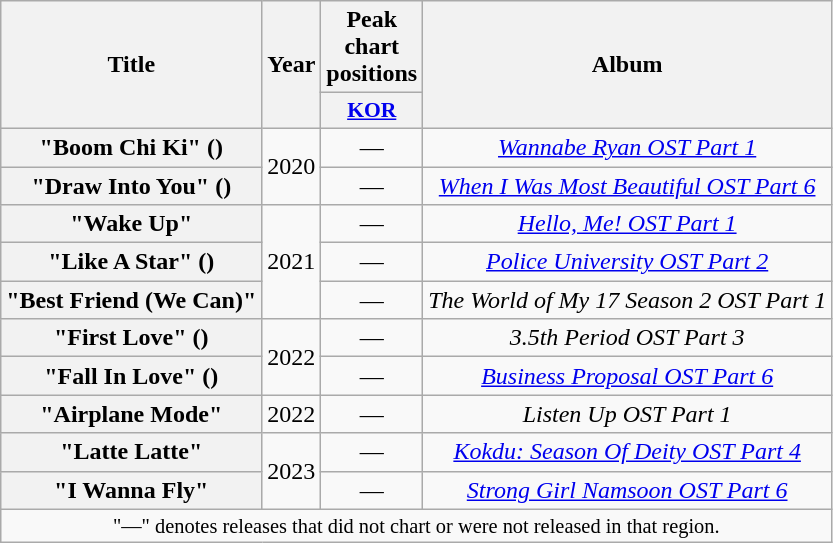<table class="wikitable plainrowheaders" style="text-align:center;">
<tr>
<th scope="col" rowspan="2">Title</th>
<th scope="col" rowspan="2">Year</th>
<th scope="col">Peak chart<br>positions</th>
<th scope="col" rowspan="2">Album</th>
</tr>
<tr>
<th scope="col" style="width:3em; font-size:90%"><a href='#'>KOR</a><br></th>
</tr>
<tr>
<th scope="row">"Boom Chi Ki" ()</th>
<td rowspan="2">2020</td>
<td>—</td>
<td><em><a href='#'>Wannabe Ryan OST Part 1</a></em></td>
</tr>
<tr>
<th scope="row">"Draw Into You" ()<br></th>
<td>—</td>
<td><em><a href='#'>When I Was Most Beautiful OST Part 6</a></em></td>
</tr>
<tr>
<th scope="row">"Wake Up"</th>
<td rowspan="3">2021</td>
<td>—</td>
<td><em><a href='#'>Hello, Me! OST Part 1</a></em></td>
</tr>
<tr>
<th scope="row">"Like A Star" ()<br></th>
<td>—</td>
<td><em><a href='#'>Police University OST Part 2</a></em></td>
</tr>
<tr>
<th scope="row">"Best Friend (We Can)"</th>
<td>—</td>
<td><em>The World of My 17 Season 2 OST Part 1</em></td>
</tr>
<tr>
<th scope="row">"First Love" ()<br></th>
<td rowspan="2">2022</td>
<td>—</td>
<td><em>3.5th Period OST Part 3</em></td>
</tr>
<tr>
<th scope="row">"Fall In Love" ()<br></th>
<td>—</td>
<td><em><a href='#'>Business Proposal OST Part 6</a></em></td>
</tr>
<tr>
<th scope="row">"Airplane Mode"</th>
<td>2022</td>
<td>—</td>
<td><em>Listen Up OST Part 1</em></td>
</tr>
<tr>
<th scope="row">"Latte Latte" <br></th>
<td rowspan=2>2023</td>
<td>—</td>
<td><em><a href='#'>Kokdu: Season Of Deity OST Part 4</a></em></td>
</tr>
<tr>
<th scope="row">"I Wanna Fly"</th>
<td>—</td>
<td><em><a href='#'>Strong Girl Namsoon OST Part 6</a></em></td>
</tr>
<tr>
<td colspan="4" style="text-align:center; font-size:85%">"—" denotes releases that did not chart or were not released in that region.</td>
</tr>
</table>
